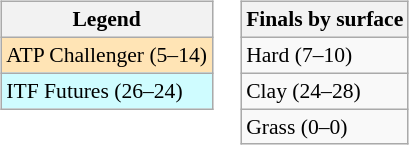<table>
<tr valign=top>
<td><br><table class=wikitable style=font-size:90%>
<tr>
<th>Legend</th>
</tr>
<tr bgcolor=moccasin>
<td>ATP Challenger (5–14)</td>
</tr>
<tr bgcolor=cffcff>
<td>ITF Futures (26–24)</td>
</tr>
</table>
</td>
<td><br><table class=wikitable style=font-size:90%>
<tr>
<th>Finals by surface</th>
</tr>
<tr>
<td>Hard (7–10)</td>
</tr>
<tr>
<td>Clay (24–28)</td>
</tr>
<tr>
<td>Grass (0–0)</td>
</tr>
</table>
</td>
</tr>
</table>
